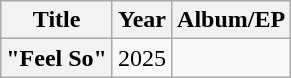<table class="wikitable plainrowheaders" style="text-align:center;">
<tr>
<th scope="col">Title</th>
<th scope="col">Year</th>
<th scope="col">Album/EP</th>
</tr>
<tr>
<th scope="row">"Feel So"<br></th>
<td>2025</td>
<td></td>
</tr>
</table>
